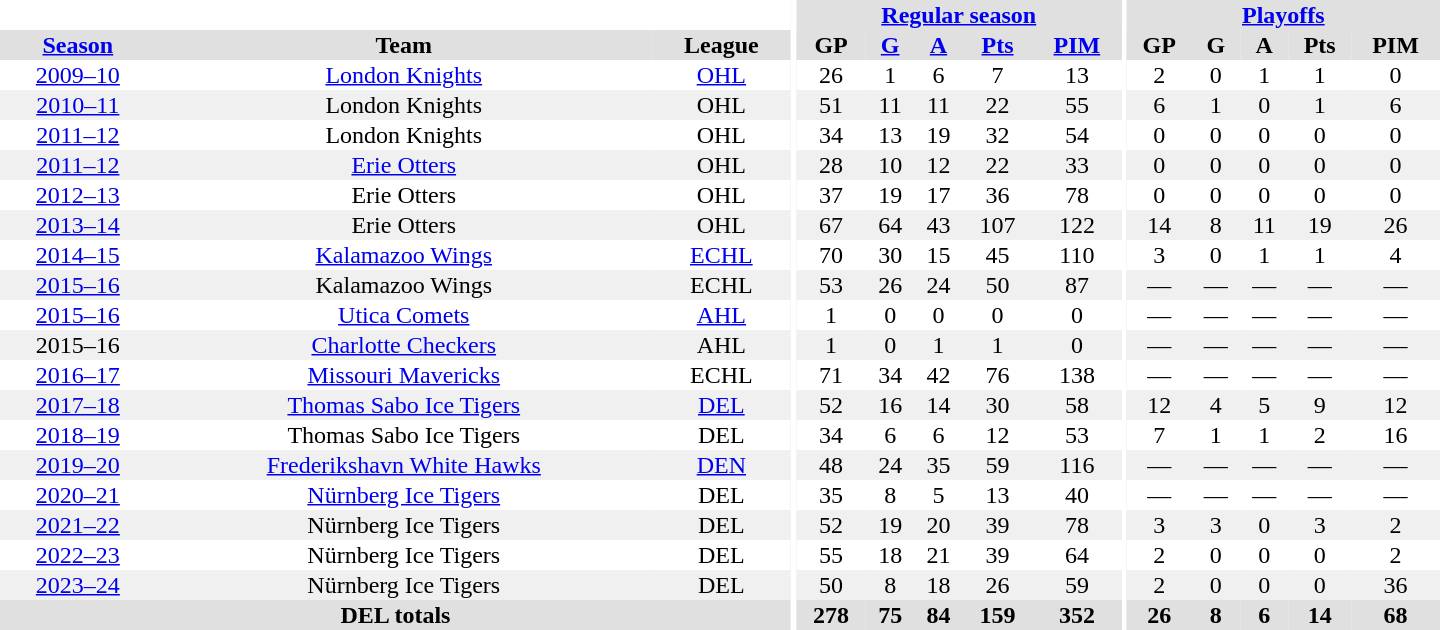<table border="0" cellpadding="1" cellspacing="0" style="text-align:center; width:60em">
<tr bgcolor="#e0e0e0">
<th colspan="3" bgcolor="#ffffff"></th>
<th rowspan="99" bgcolor="#ffffff"></th>
<th colspan="5"><a href='#'>Regular season</a></th>
<th rowspan="99" bgcolor="#ffffff"></th>
<th colspan="5"><a href='#'>Playoffs</a></th>
</tr>
<tr bgcolor="#e0e0e0">
<th><a href='#'>Season</a></th>
<th>Team</th>
<th>League</th>
<th>GP</th>
<th><a href='#'>G</a></th>
<th><a href='#'>A</a></th>
<th><a href='#'>Pts</a></th>
<th><a href='#'>PIM</a></th>
<th>GP</th>
<th>G</th>
<th>A</th>
<th>Pts</th>
<th>PIM</th>
</tr>
<tr>
<td><a href='#'>2009–10</a></td>
<td><a href='#'>London Knights</a></td>
<td><a href='#'>OHL</a></td>
<td>26</td>
<td>1</td>
<td>6</td>
<td>7</td>
<td>13</td>
<td>2</td>
<td>0</td>
<td>1</td>
<td>1</td>
<td>0</td>
</tr>
<tr>
</tr>
<tr bgcolor="#f0f0f0">
<td><a href='#'>2010–11</a></td>
<td>London Knights</td>
<td>OHL</td>
<td>51</td>
<td>11</td>
<td>11</td>
<td>22</td>
<td>55</td>
<td>6</td>
<td>1</td>
<td>0</td>
<td>1</td>
<td>6</td>
</tr>
<tr>
<td><a href='#'>2011–12</a></td>
<td>London Knights</td>
<td>OHL</td>
<td>34</td>
<td>13</td>
<td>19</td>
<td>32</td>
<td>54</td>
<td>0</td>
<td>0</td>
<td>0</td>
<td>0</td>
<td>0</td>
</tr>
<tr>
</tr>
<tr bgcolor="#f0f0f0">
<td><a href='#'>2011–12</a></td>
<td><a href='#'>Erie Otters</a></td>
<td>OHL</td>
<td>28</td>
<td>10</td>
<td>12</td>
<td>22</td>
<td>33</td>
<td>0</td>
<td>0</td>
<td>0</td>
<td>0</td>
<td>0</td>
</tr>
<tr>
<td><a href='#'>2012–13</a></td>
<td>Erie Otters</td>
<td>OHL</td>
<td>37</td>
<td>19</td>
<td>17</td>
<td>36</td>
<td>78</td>
<td>0</td>
<td>0</td>
<td>0</td>
<td>0</td>
<td>0</td>
</tr>
<tr bgcolor="#f0f0f0">
<td><a href='#'>2013–14</a></td>
<td>Erie Otters</td>
<td>OHL</td>
<td>67</td>
<td>64</td>
<td>43</td>
<td>107</td>
<td>122</td>
<td>14</td>
<td>8</td>
<td>11</td>
<td>19</td>
<td>26</td>
</tr>
<tr>
<td><a href='#'>2014–15</a></td>
<td><a href='#'>Kalamazoo Wings</a></td>
<td><a href='#'>ECHL</a></td>
<td>70</td>
<td>30</td>
<td>15</td>
<td>45</td>
<td>110</td>
<td>3</td>
<td>0</td>
<td>1</td>
<td>1</td>
<td>4</td>
</tr>
<tr bgcolor="#f0f0f0">
<td><a href='#'>2015–16</a></td>
<td>Kalamazoo Wings</td>
<td>ECHL</td>
<td>53</td>
<td>26</td>
<td>24</td>
<td>50</td>
<td>87</td>
<td>—</td>
<td>—</td>
<td>—</td>
<td>—</td>
<td>—</td>
</tr>
<tr>
<td><a href='#'>2015–16</a></td>
<td><a href='#'>Utica Comets</a></td>
<td><a href='#'>AHL</a></td>
<td>1</td>
<td>0</td>
<td>0</td>
<td>0</td>
<td>0</td>
<td>—</td>
<td>—</td>
<td>—</td>
<td>—</td>
<td>—</td>
</tr>
<tr bgcolor="#f0f0f0">
<td>2015–16</td>
<td><a href='#'>Charlotte Checkers</a></td>
<td>AHL</td>
<td>1</td>
<td>0</td>
<td>1</td>
<td>1</td>
<td>0</td>
<td>—</td>
<td>—</td>
<td>—</td>
<td>—</td>
<td>—</td>
</tr>
<tr>
<td><a href='#'>2016–17</a></td>
<td><a href='#'>Missouri Mavericks</a></td>
<td>ECHL</td>
<td>71</td>
<td>34</td>
<td>42</td>
<td>76</td>
<td>138</td>
<td>—</td>
<td>—</td>
<td>—</td>
<td>—</td>
<td>—</td>
</tr>
<tr bgcolor="#f0f0f0">
<td><a href='#'>2017–18</a></td>
<td><a href='#'>Thomas Sabo Ice Tigers</a></td>
<td><a href='#'>DEL</a></td>
<td>52</td>
<td>16</td>
<td>14</td>
<td>30</td>
<td>58</td>
<td>12</td>
<td>4</td>
<td>5</td>
<td>9</td>
<td>12</td>
</tr>
<tr>
<td><a href='#'>2018–19</a></td>
<td>Thomas Sabo Ice Tigers</td>
<td>DEL</td>
<td>34</td>
<td>6</td>
<td>6</td>
<td>12</td>
<td>53</td>
<td>7</td>
<td>1</td>
<td>1</td>
<td>2</td>
<td>16</td>
</tr>
<tr bgcolor="#f0f0f0">
<td><a href='#'>2019–20</a></td>
<td><a href='#'>Frederikshavn White Hawks</a></td>
<td><a href='#'>DEN</a></td>
<td>48</td>
<td>24</td>
<td>35</td>
<td>59</td>
<td>116</td>
<td>—</td>
<td>—</td>
<td>—</td>
<td>—</td>
<td>—</td>
</tr>
<tr>
<td><a href='#'>2020–21</a></td>
<td><a href='#'>Nürnberg Ice Tigers</a></td>
<td>DEL</td>
<td>35</td>
<td>8</td>
<td>5</td>
<td>13</td>
<td>40</td>
<td>—</td>
<td>—</td>
<td>—</td>
<td>—</td>
<td>—</td>
</tr>
<tr bgcolor="#f0f0f0">
<td><a href='#'>2021–22</a></td>
<td>Nürnberg Ice Tigers</td>
<td>DEL</td>
<td>52</td>
<td>19</td>
<td>20</td>
<td>39</td>
<td>78</td>
<td>3</td>
<td>3</td>
<td>0</td>
<td>3</td>
<td>2</td>
</tr>
<tr>
<td><a href='#'>2022–23</a></td>
<td>Nürnberg Ice Tigers</td>
<td>DEL</td>
<td>55</td>
<td>18</td>
<td>21</td>
<td>39</td>
<td>64</td>
<td>2</td>
<td>0</td>
<td>0</td>
<td>0</td>
<td>2</td>
</tr>
<tr bgcolor="#f0f0f0">
<td><a href='#'>2023–24</a></td>
<td>Nürnberg Ice Tigers</td>
<td>DEL</td>
<td>50</td>
<td>8</td>
<td>18</td>
<td>26</td>
<td>59</td>
<td>2</td>
<td>0</td>
<td>0</td>
<td>0</td>
<td>36</td>
</tr>
<tr bgcolor="#e0e0e0">
<th colspan="3">DEL totals</th>
<th>278</th>
<th>75</th>
<th>84</th>
<th>159</th>
<th>352</th>
<th>26</th>
<th>8</th>
<th>6</th>
<th>14</th>
<th>68</th>
</tr>
</table>
